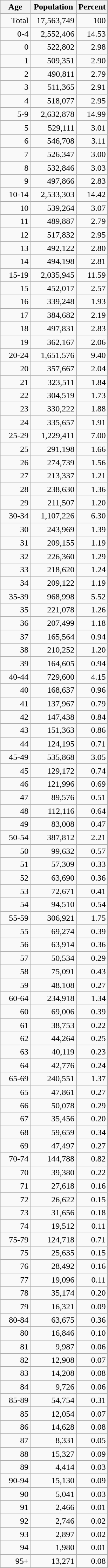<table class="wikitable">
<tr>
<th width="50">Age</th>
<th width="80">Population</th>
<th width="50">Percent</th>
</tr>
<tr>
<td align="right">Total</td>
<td align="right">17,563,749</td>
<td align="right">100</td>
</tr>
<tr>
<td align="right">0-4</td>
<td align="right">2,552,406</td>
<td align="right">14.53</td>
</tr>
<tr>
<td align="right">0</td>
<td align="right">522,802</td>
<td align="right">2.98</td>
</tr>
<tr>
<td align="right">1</td>
<td align="right">509,351</td>
<td align="right">2.90</td>
</tr>
<tr>
<td align="right">2</td>
<td align="right">490,811</td>
<td align="right">2.79</td>
</tr>
<tr>
<td align="right">3</td>
<td align="right">511,365</td>
<td align="right">2.91</td>
</tr>
<tr>
<td align="right">4</td>
<td align="right">518,077</td>
<td align="right">2.95</td>
</tr>
<tr>
<td align="right">5-9</td>
<td align="right">2,632,878</td>
<td align="right">14.99</td>
</tr>
<tr>
<td align="right">5</td>
<td align="right">529,111</td>
<td align="right">3.01</td>
</tr>
<tr>
<td align="right">6</td>
<td align="right">546,708</td>
<td align="right">3.11</td>
</tr>
<tr>
<td align="right">7</td>
<td align="right">526,347</td>
<td align="right">3.00</td>
</tr>
<tr>
<td align="right">8</td>
<td align="right">532,846</td>
<td align="right">3.03</td>
</tr>
<tr>
<td align="right">9</td>
<td align="right">497,866</td>
<td align="right">2.83</td>
</tr>
<tr>
<td align="right">10-14</td>
<td align="right">2,533,303</td>
<td align="right">14.42</td>
</tr>
<tr>
<td align="right">10</td>
<td align="right">539,264</td>
<td align="right">3.07</td>
</tr>
<tr>
<td align="right">11</td>
<td align="right">489,887</td>
<td align="right">2.79</td>
</tr>
<tr>
<td align="right">12</td>
<td align="right">517,832</td>
<td align="right">2.95</td>
</tr>
<tr>
<td align="right">13</td>
<td align="right">492,122</td>
<td align="right">2.80</td>
</tr>
<tr>
<td align="right">14</td>
<td align="right">494,198</td>
<td align="right">2.81</td>
</tr>
<tr>
<td align="right">15-19</td>
<td align="right">2,035,945</td>
<td align="right">11.59</td>
</tr>
<tr>
<td align="right">15</td>
<td align="right">452,017</td>
<td align="right">2.57</td>
</tr>
<tr>
<td align="right">16</td>
<td align="right">339,248</td>
<td align="right">1.93</td>
</tr>
<tr>
<td align="right">17</td>
<td align="right">384,682</td>
<td align="right">2.19</td>
</tr>
<tr>
<td align="right">18</td>
<td align="right">497,831</td>
<td align="right">2.83</td>
</tr>
<tr>
<td align="right">19</td>
<td align="right">362,167</td>
<td align="right">2.06</td>
</tr>
<tr>
<td align="right">20-24</td>
<td align="right">1,651,576</td>
<td align="right">9.40</td>
</tr>
<tr>
<td align="right">20</td>
<td align="right">357,667</td>
<td align="right">2.04</td>
</tr>
<tr>
<td align="right">21</td>
<td align="right">323,511</td>
<td align="right">1.84</td>
</tr>
<tr>
<td align="right">22</td>
<td align="right">304,519</td>
<td align="right">1.73</td>
</tr>
<tr>
<td align="right">23</td>
<td align="right">330,222</td>
<td align="right">1.88</td>
</tr>
<tr>
<td align="right">24</td>
<td align="right">335,657</td>
<td align="right">1.91</td>
</tr>
<tr>
<td align="right">25-29</td>
<td align="right">1,229,411</td>
<td align="right">7.00</td>
</tr>
<tr>
<td align="right">25</td>
<td align="right">291,198</td>
<td align="right">1.66</td>
</tr>
<tr>
<td align="right">26</td>
<td align="right">274,739</td>
<td align="right">1.56</td>
</tr>
<tr>
<td align="right">27</td>
<td align="right">213,337</td>
<td align="right">1.21</td>
</tr>
<tr>
<td align="right">28</td>
<td align="right">238,630</td>
<td align="right">1.36</td>
</tr>
<tr>
<td align="right">29</td>
<td align="right">211,507</td>
<td align="right">1.20</td>
</tr>
<tr>
<td align="right">30-34</td>
<td align="right">1,107,226</td>
<td align="right">6.30</td>
</tr>
<tr>
<td align="right">30</td>
<td align="right">243,969</td>
<td align="right">1.39</td>
</tr>
<tr>
<td align="right">31</td>
<td align="right">209,155</td>
<td align="right">1.19</td>
</tr>
<tr>
<td align="right">32</td>
<td align="right">226,360</td>
<td align="right">1.29</td>
</tr>
<tr>
<td align="right">33</td>
<td align="right">218,620</td>
<td align="right">1.24</td>
</tr>
<tr>
<td align="right">34</td>
<td align="right">209,122</td>
<td align="right">1.19</td>
</tr>
<tr>
<td align="right">35-39</td>
<td align="right">968,998</td>
<td align="right">5.52</td>
</tr>
<tr>
<td align="right">35</td>
<td align="right">221,078</td>
<td align="right">1.26</td>
</tr>
<tr>
<td align="right">36</td>
<td align="right">207,499</td>
<td align="right">1.18</td>
</tr>
<tr>
<td align="right">37</td>
<td align="right">165,564</td>
<td align="right">0.94</td>
</tr>
<tr>
<td align="right">38</td>
<td align="right">210,252</td>
<td align="right">1.20</td>
</tr>
<tr>
<td align="right">39</td>
<td align="right">164,605</td>
<td align="right">0.94</td>
</tr>
<tr>
<td align="right">40-44</td>
<td align="right">729,600</td>
<td align="right">4.15</td>
</tr>
<tr>
<td align="right">40</td>
<td align="right">168,637</td>
<td align="right">0.96</td>
</tr>
<tr>
<td align="right">41</td>
<td align="right">137,967</td>
<td align="right">0.79</td>
</tr>
<tr>
<td align="right">42</td>
<td align="right">147,438</td>
<td align="right">0.84</td>
</tr>
<tr>
<td align="right">43</td>
<td align="right">151,363</td>
<td align="right">0.86</td>
</tr>
<tr>
<td align="right">44</td>
<td align="right">124,195</td>
<td align="right">0.71</td>
</tr>
<tr>
<td align="right">45-49</td>
<td align="right">535,868</td>
<td align="right">3.05</td>
</tr>
<tr>
<td align="right">45</td>
<td align="right">129,172</td>
<td align="right">0.74</td>
</tr>
<tr>
<td align="right">46</td>
<td align="right">121,996</td>
<td align="right">0.69</td>
</tr>
<tr>
<td align="right">47</td>
<td align="right">89,576</td>
<td align="right">0.51</td>
</tr>
<tr>
<td align="right">48</td>
<td align="right">112,116</td>
<td align="right">0.64</td>
</tr>
<tr>
<td align="right">49</td>
<td align="right">83,008</td>
<td align="right">0.47</td>
</tr>
<tr>
<td align="right">50-54</td>
<td align="right">387,812</td>
<td align="right">2.21</td>
</tr>
<tr>
<td align="right">50</td>
<td align="right">99,632</td>
<td align="right">0.57</td>
</tr>
<tr>
<td align="right">51</td>
<td align="right">57,309</td>
<td align="right">0.33</td>
</tr>
<tr>
<td align="right">52</td>
<td align="right">63,690</td>
<td align="right">0.36</td>
</tr>
<tr>
<td align="right">53</td>
<td align="right">72,671</td>
<td align="right">0.41</td>
</tr>
<tr>
<td align="right">54</td>
<td align="right">94,510</td>
<td align="right">0.54</td>
</tr>
<tr>
<td align="right">55-59</td>
<td align="right">306,921</td>
<td align="right">1.75</td>
</tr>
<tr>
<td align="right">55</td>
<td align="right">69,274</td>
<td align="right">0.39</td>
</tr>
<tr>
<td align="right">56</td>
<td align="right">63,914</td>
<td align="right">0.36</td>
</tr>
<tr>
<td align="right">57</td>
<td align="right">50,534</td>
<td align="right">0.29</td>
</tr>
<tr>
<td align="right">58</td>
<td align="right">75,091</td>
<td align="right">0.43</td>
</tr>
<tr>
<td align="right">59</td>
<td align="right">48,108</td>
<td align="right">0.27</td>
</tr>
<tr>
<td align="right">60-64</td>
<td align="right">234,918</td>
<td align="right">1.34</td>
</tr>
<tr>
<td align="right">60</td>
<td align="right">69,006</td>
<td align="right">0.39</td>
</tr>
<tr>
<td align="right">61</td>
<td align="right">38,753</td>
<td align="right">0.22</td>
</tr>
<tr>
<td align="right">62</td>
<td align="right">44,264</td>
<td align="right">0.25</td>
</tr>
<tr>
<td align="right">63</td>
<td align="right">40,119</td>
<td align="right">0.23</td>
</tr>
<tr>
<td align="right">64</td>
<td align="right">42,776</td>
<td align="right">0.24</td>
</tr>
<tr>
<td align="right">65-69</td>
<td align="right">240,551</td>
<td align="right">1.37</td>
</tr>
<tr>
<td align="right">65</td>
<td align="right">47,861</td>
<td align="right">0.27</td>
</tr>
<tr>
<td align="right">66</td>
<td align="right">50,078</td>
<td align="right">0.29</td>
</tr>
<tr>
<td align="right">67</td>
<td align="right">35,456</td>
<td align="right">0.20</td>
</tr>
<tr>
<td align="right">68</td>
<td align="right">59,659</td>
<td align="right">0.34</td>
</tr>
<tr>
<td align="right">69</td>
<td align="right">47,497</td>
<td align="right">0.27</td>
</tr>
<tr>
<td align="right">70-74</td>
<td align="right">144,788</td>
<td align="right">0.82</td>
</tr>
<tr>
<td align="right">70</td>
<td align="right">39,380</td>
<td align="right">0.22</td>
</tr>
<tr>
<td align="right">71</td>
<td align="right">27,618</td>
<td align="right">0.16</td>
</tr>
<tr>
<td align="right">72</td>
<td align="right">26,622</td>
<td align="right">0.15</td>
</tr>
<tr>
<td align="right">73</td>
<td align="right">31,656</td>
<td align="right">0.18</td>
</tr>
<tr>
<td align="right">74</td>
<td align="right">19,512</td>
<td align="right">0.11</td>
</tr>
<tr>
<td align="right">75-79</td>
<td align="right">124,718</td>
<td align="right">0.71</td>
</tr>
<tr>
<td align="right">75</td>
<td align="right">25,635</td>
<td align="right">0.15</td>
</tr>
<tr>
<td align="right">76</td>
<td align="right">28,492</td>
<td align="right">0.16</td>
</tr>
<tr>
<td align="right">77</td>
<td align="right">19,096</td>
<td align="right">0.11</td>
</tr>
<tr>
<td align="right">78</td>
<td align="right">35,174</td>
<td align="right">0.20</td>
</tr>
<tr>
<td align="right">79</td>
<td align="right">16,321</td>
<td align="right">0.09</td>
</tr>
<tr>
<td align="right">80-84</td>
<td align="right">63,675</td>
<td align="right">0.36</td>
</tr>
<tr>
<td align="right">80</td>
<td align="right">16,846</td>
<td align="right">0.10</td>
</tr>
<tr>
<td align="right">81</td>
<td align="right">9,987</td>
<td align="right">0.06</td>
</tr>
<tr>
<td align="right">82</td>
<td align="right">12,908</td>
<td align="right">0.07</td>
</tr>
<tr>
<td align="right">83</td>
<td align="right">14,208</td>
<td align="right">0.08</td>
</tr>
<tr>
<td align="right">84</td>
<td align="right">9,726</td>
<td align="right">0.06</td>
</tr>
<tr>
<td align="right">85-89</td>
<td align="right">54,754</td>
<td align="right">0.31</td>
</tr>
<tr>
<td align="right">85</td>
<td align="right">12,054</td>
<td align="right">0.07</td>
</tr>
<tr>
<td align="right">86</td>
<td align="right">14,628</td>
<td align="right">0.08</td>
</tr>
<tr>
<td align="right">87</td>
<td align="right">8,331</td>
<td align="right">0.05</td>
</tr>
<tr>
<td align="right">88</td>
<td align="right">15,327</td>
<td align="right">0.09</td>
</tr>
<tr>
<td align="right">89</td>
<td align="right">4,414</td>
<td align="right">0.03</td>
</tr>
<tr>
<td align="right">90-94</td>
<td align="right">15,130</td>
<td align="right">0.09</td>
</tr>
<tr>
<td align="right">90</td>
<td align="right">5,041</td>
<td align="right">0.03</td>
</tr>
<tr>
<td align="right">91</td>
<td align="right">2,466</td>
<td align="right">0.01</td>
</tr>
<tr>
<td align="right">92</td>
<td align="right">2,746</td>
<td align="right">0.02</td>
</tr>
<tr>
<td align="right">93</td>
<td align="right">2,897</td>
<td align="right">0.02</td>
</tr>
<tr>
<td align="right">94</td>
<td align="right">1,980</td>
<td align="right">0.01</td>
</tr>
<tr>
<td align="right">95+</td>
<td align="right">13,271</td>
<td align="right">0.08</td>
</tr>
<tr>
</tr>
</table>
